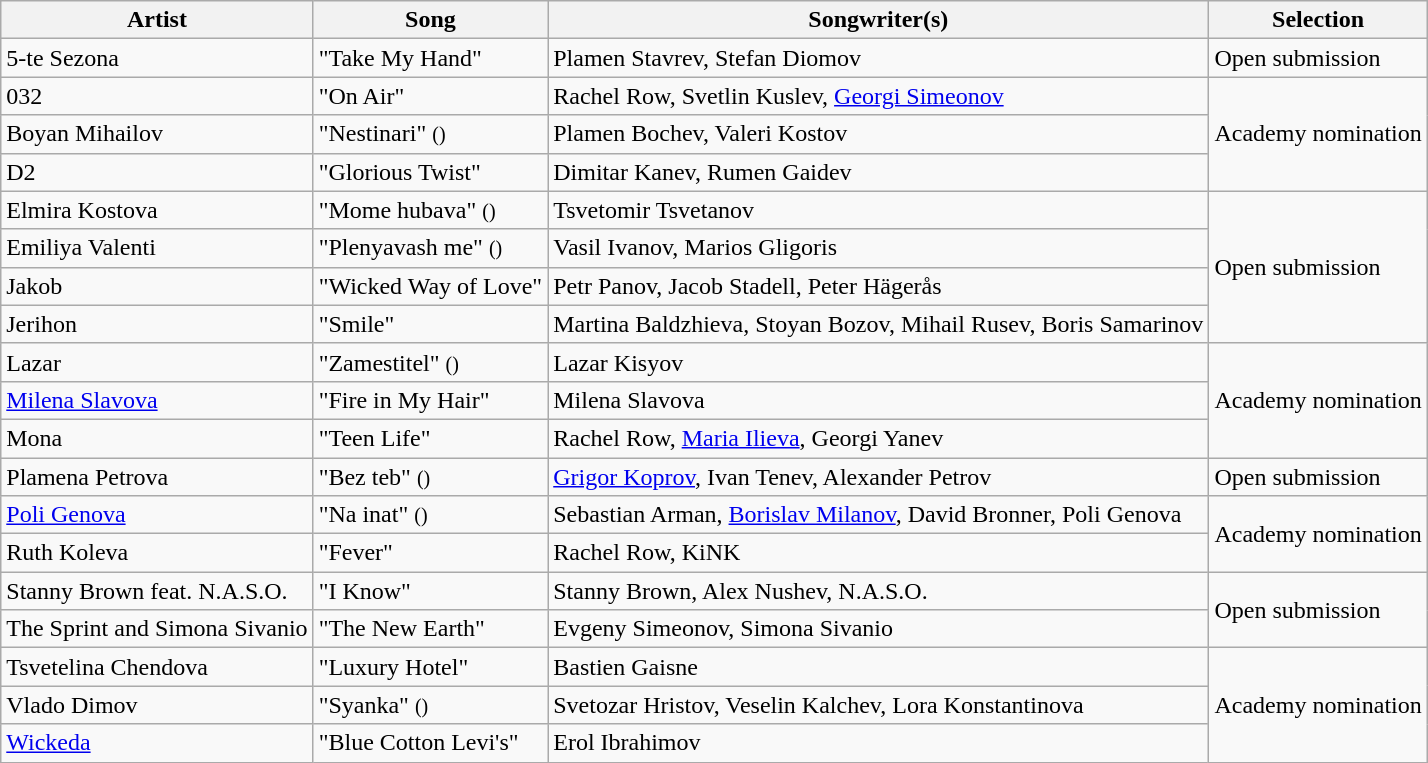<table class="sortable wikitable" style="margin: 1em auto 1em auto; text-align:left;">
<tr>
<th>Artist</th>
<th>Song</th>
<th>Songwriter(s)</th>
<th>Selection</th>
</tr>
<tr>
<td>5-te Sezona</td>
<td>"Take My Hand"</td>
<td>Plamen Stavrev, Stefan Diomov</td>
<td>Open submission</td>
</tr>
<tr>
<td>032</td>
<td>"On Air"</td>
<td>Rachel Row, Svetlin Kuslev, <a href='#'>Georgi Simeonov</a></td>
<td rowspan="3">Academy nomination</td>
</tr>
<tr>
<td>Boyan Mihailov</td>
<td>"Nestinari" <small>()</small></td>
<td>Plamen Bochev, Valeri Kostov</td>
</tr>
<tr>
<td>D2</td>
<td>"Glorious Twist"</td>
<td>Dimitar Kanev, Rumen Gaidev</td>
</tr>
<tr>
<td>Elmira Kostova</td>
<td>"Mome hubava" <small>()</small></td>
<td>Tsvetomir Tsvetanov</td>
<td rowspan="4">Open submission</td>
</tr>
<tr>
<td>Emiliya Valenti</td>
<td>"Plenyavash me" <small>()</small></td>
<td>Vasil Ivanov, Marios Gligoris</td>
</tr>
<tr>
<td>Jakob</td>
<td>"Wicked Way of Love"</td>
<td>Petr Panov, Jacob Stadell, Peter Hägerås</td>
</tr>
<tr>
<td>Jerihon</td>
<td>"Smile"</td>
<td>Martina Baldzhieva, Stoyan Bozov, Mihail Rusev, Boris Samarinov</td>
</tr>
<tr>
<td>Lazar</td>
<td>"Zamestitel" <small>()</small></td>
<td>Lazar Kisyov</td>
<td rowspan="3">Academy nomination</td>
</tr>
<tr>
<td><a href='#'>Milena Slavova</a></td>
<td>"Fire in My Hair"</td>
<td>Milena Slavova</td>
</tr>
<tr>
<td>Mona</td>
<td>"Teen Life"</td>
<td>Rachel Row, <a href='#'>Maria Ilieva</a>, Georgi Yanev</td>
</tr>
<tr>
<td>Plamena Petrova</td>
<td>"Bez teb" <small>()</small></td>
<td><a href='#'>Grigor Koprov</a>, Ivan Tenev, Alexander Petrov</td>
<td>Open submission</td>
</tr>
<tr>
<td><a href='#'>Poli Genova</a></td>
<td>"Na inat" <small>()</small></td>
<td>Sebastian Arman, <a href='#'>Borislav Milanov</a>, David Bronner, Poli Genova</td>
<td rowspan="2">Academy nomination</td>
</tr>
<tr>
<td>Ruth Koleva</td>
<td>"Fever"</td>
<td>Rachel Row, KiNK</td>
</tr>
<tr>
<td>Stanny Brown feat. N.A.S.O.</td>
<td>"I Know"</td>
<td>Stanny Brown, Alex Nushev, N.A.S.O.</td>
<td rowspan="2">Open submission</td>
</tr>
<tr>
<td>The Sprint and Simona Sivanio</td>
<td>"The New Earth"</td>
<td>Evgeny Simeonov, Simona Sivanio</td>
</tr>
<tr>
<td>Tsvetelina Chendova</td>
<td>"Luxury Hotel"</td>
<td>Bastien Gaisne</td>
<td rowspan="3">Academy nomination</td>
</tr>
<tr>
<td>Vlado Dimov</td>
<td>"Syanka" <small>()</small></td>
<td>Svetozar Hristov, Veselin Kalchev, Lora Konstantinova</td>
</tr>
<tr>
<td><a href='#'>Wickeda</a></td>
<td>"Blue Cotton Levi's"</td>
<td>Erol Ibrahimov</td>
</tr>
</table>
